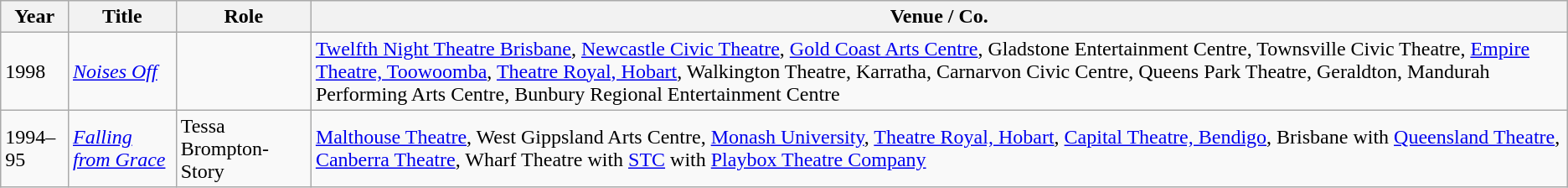<table class="wikitable">
<tr>
<th>Year</th>
<th>Title</th>
<th>Role</th>
<th>Venue / Co.</th>
</tr>
<tr>
<td>1998</td>
<td><em><a href='#'>Noises Off</a></em></td>
<td></td>
<td><a href='#'>Twelfth Night Theatre Brisbane</a>, <a href='#'>Newcastle Civic Theatre</a>, <a href='#'>Gold Coast Arts Centre</a>, Gladstone Entertainment Centre, Townsville Civic Theatre, <a href='#'>Empire Theatre, Toowoomba</a>, <a href='#'>Theatre Royal, Hobart</a>, Walkington Theatre, Karratha, Carnarvon Civic Centre, Queens Park Theatre, Geraldton, Mandurah Performing Arts Centre, Bunbury Regional Entertainment Centre</td>
</tr>
<tr>
<td>1994–95</td>
<td><em><a href='#'>Falling from Grace</a></em></td>
<td>Tessa Brompton-Story</td>
<td><a href='#'>Malthouse Theatre</a>, West Gippsland Arts Centre, <a href='#'>Monash University</a>, <a href='#'>Theatre Royal, Hobart</a>, <a href='#'>Capital Theatre, Bendigo</a>, Brisbane with <a href='#'>Queensland Theatre</a>, <a href='#'>Canberra Theatre</a>, Wharf Theatre with <a href='#'>STC</a> with <a href='#'>Playbox Theatre Company</a></td>
</tr>
</table>
